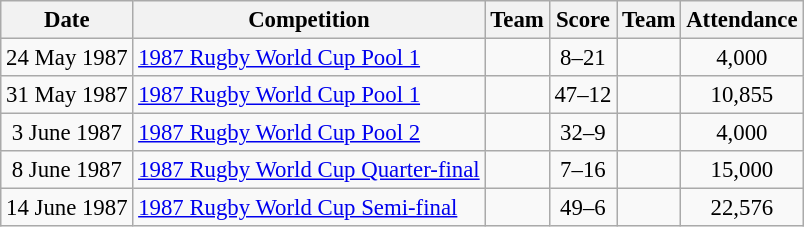<table class="wikitable" style="text-align:left; font-size:95%">
<tr>
<th>Date</th>
<th>Competition</th>
<th>Team</th>
<th>Score</th>
<th>Team</th>
<th>Attendance</th>
</tr>
<tr>
<td align=center>24 May 1987</td>
<td><a href='#'>1987 Rugby World Cup Pool 1</a></td>
<td align=right></td>
<td align=center>8–21</td>
<td></td>
<td align=center>4,000</td>
</tr>
<tr>
<td align=center>31 May 1987</td>
<td><a href='#'>1987 Rugby World Cup Pool 1</a></td>
<td align=right></td>
<td align=center>47–12</td>
<td></td>
<td align=center>10,855</td>
</tr>
<tr>
<td align=center>3 June 1987</td>
<td><a href='#'>1987 Rugby World Cup Pool 2</a></td>
<td align=right></td>
<td align=center>32–9</td>
<td></td>
<td align=center>4,000</td>
</tr>
<tr>
<td align=center>8 June 1987</td>
<td><a href='#'>1987 Rugby World Cup Quarter-final</a></td>
<td align=right></td>
<td align=center>7–16</td>
<td></td>
<td align=center>15,000</td>
</tr>
<tr>
<td align=center>14 June 1987</td>
<td><a href='#'>1987 Rugby World Cup Semi-final</a></td>
<td align=right></td>
<td align=center>49–6</td>
<td></td>
<td align=center>22,576</td>
</tr>
</table>
